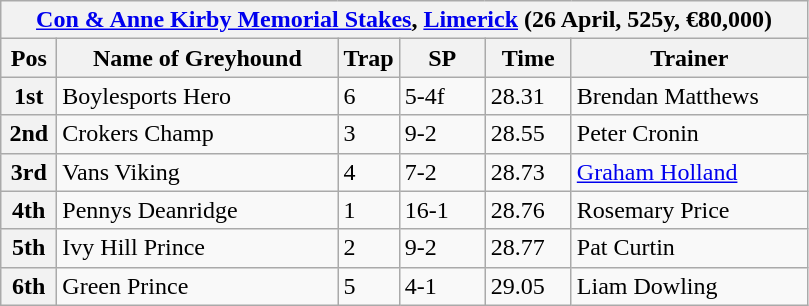<table class="wikitable">
<tr>
<th colspan="6"><a href='#'>Con & Anne Kirby Memorial Stakes</a>, <a href='#'>Limerick</a> (26 April, 525y, €80,000)</th>
</tr>
<tr>
<th width=30>Pos</th>
<th width=180>Name of Greyhound</th>
<th width=30>Trap</th>
<th width=50>SP</th>
<th width=50>Time</th>
<th width=150>Trainer</th>
</tr>
<tr>
<th>1st</th>
<td>Boylesports Hero</td>
<td>6</td>
<td>5-4f</td>
<td>28.31</td>
<td>Brendan Matthews</td>
</tr>
<tr>
<th>2nd</th>
<td>Crokers Champ</td>
<td>3</td>
<td>9-2</td>
<td>28.55</td>
<td>Peter Cronin</td>
</tr>
<tr>
<th>3rd</th>
<td>Vans Viking</td>
<td>4</td>
<td>7-2</td>
<td>28.73</td>
<td><a href='#'>Graham Holland</a></td>
</tr>
<tr>
<th>4th</th>
<td>Pennys Deanridge</td>
<td>1</td>
<td>16-1</td>
<td>28.76</td>
<td>Rosemary Price</td>
</tr>
<tr>
<th>5th</th>
<td>Ivy Hill Prince</td>
<td>2</td>
<td>9-2</td>
<td>28.77</td>
<td>Pat Curtin</td>
</tr>
<tr>
<th>6th</th>
<td>Green Prince</td>
<td>5</td>
<td>4-1</td>
<td>29.05</td>
<td>Liam Dowling</td>
</tr>
</table>
